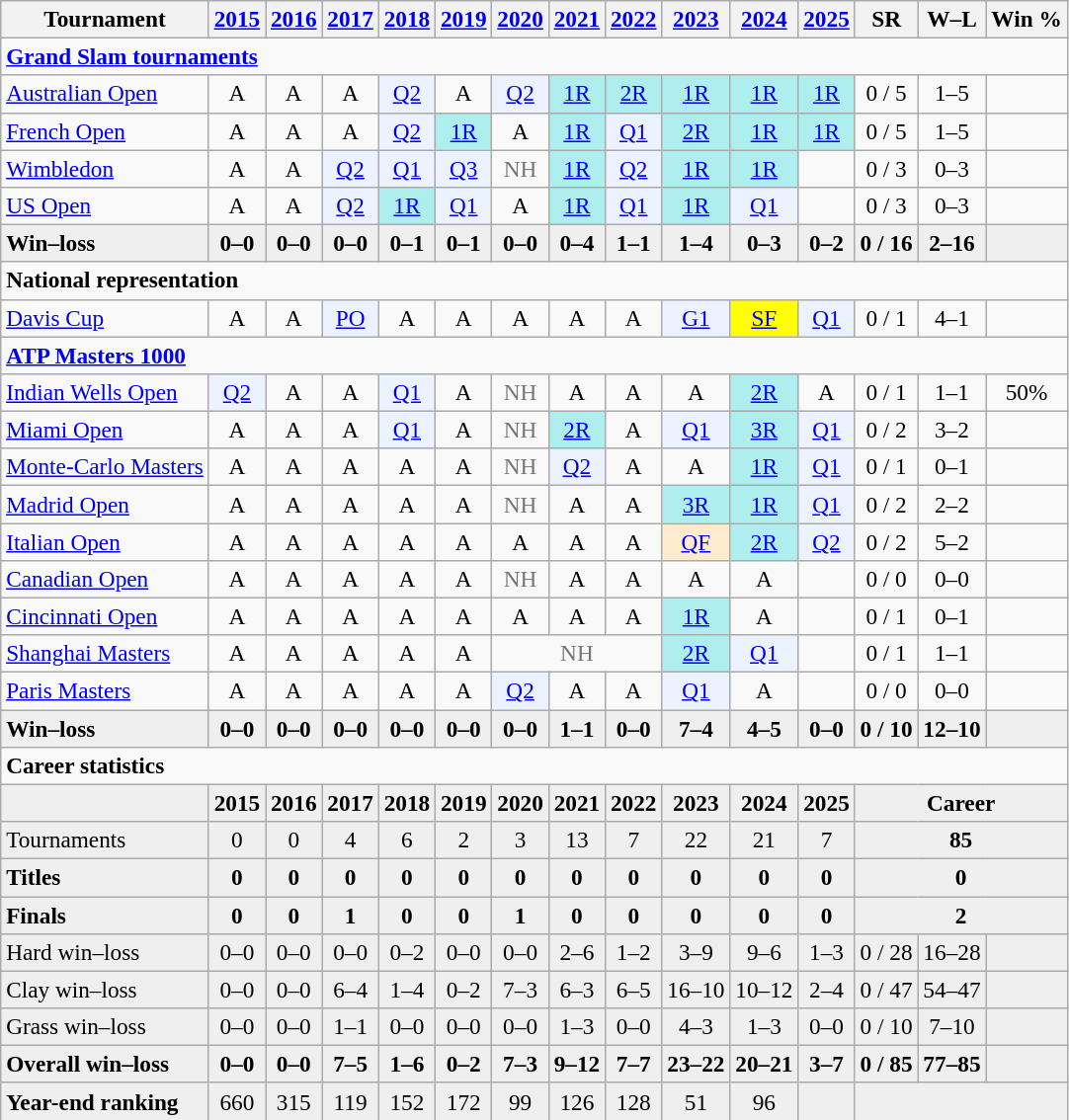<table class=wikitable style=text-align:center;font-size:97%>
<tr>
<th>Tournament</th>
<th><a href='#'>2015</a></th>
<th><a href='#'>2016</a></th>
<th><a href='#'>2017</a></th>
<th><a href='#'>2018</a></th>
<th><a href='#'>2019</a></th>
<th><a href='#'>2020</a></th>
<th><a href='#'>2021</a></th>
<th><a href='#'>2022</a></th>
<th><a href='#'>2023</a></th>
<th><a href='#'>2024</a></th>
<th><a href='#'>2025</a></th>
<th>SR</th>
<th>W–L</th>
<th>Win %</th>
</tr>
<tr>
<td colspan="15" align="left"><strong><a href='#'>Grand Slam tournaments</a></strong></td>
</tr>
<tr>
<td align=left><a href='#'>Australian Open</a></td>
<td>A</td>
<td>A</td>
<td>A</td>
<td bgcolor=ecf2ff><a href='#'>Q2</a></td>
<td>A</td>
<td bgcolor=ecf2ff><a href='#'>Q2</a></td>
<td bgcolor=afeeee><a href='#'>1R</a></td>
<td bgcolor=afeeee><a href='#'>2R</a></td>
<td bgcolor=afeeee><a href='#'>1R</a></td>
<td bgcolor=afeeee><a href='#'>1R</a></td>
<td bgcolor=afeeee><a href='#'>1R</a></td>
<td>0 / 5</td>
<td>1–5</td>
<td></td>
</tr>
<tr>
<td align=left><a href='#'>French Open</a></td>
<td>A</td>
<td>A</td>
<td>A</td>
<td bgcolor=ecf2ff><a href='#'>Q2</a></td>
<td bgcolor=afeeee><a href='#'>1R</a></td>
<td>A</td>
<td bgcolor=afeeee><a href='#'>1R</a></td>
<td bgcolor=ecf2ff><a href='#'>Q1</a></td>
<td bgcolor=afeeee><a href='#'>2R</a></td>
<td bgcolor=afeeee><a href='#'>1R</a></td>
<td bgcolor=afeeee><a href='#'>1R</a></td>
<td>0 / 5</td>
<td>1–5</td>
<td></td>
</tr>
<tr>
<td align=left><a href='#'>Wimbledon</a></td>
<td>A</td>
<td>A</td>
<td bgcolor=ecf2ff><a href='#'>Q2</a></td>
<td bgcolor=ecf2ff><a href='#'>Q1</a></td>
<td bgcolor=ecf2ff><a href='#'>Q3</a></td>
<td style=color:#767676>NH</td>
<td bgcolor=afeeee><a href='#'>1R</a></td>
<td bgcolor=ecf2ff><a href='#'>Q2</a></td>
<td bgcolor=afeeee><a href='#'>1R</a></td>
<td bgcolor=afeeee><a href='#'>1R</a></td>
<td></td>
<td>0 / 3</td>
<td>0–3</td>
<td></td>
</tr>
<tr>
<td align=left><a href='#'>US Open</a></td>
<td>A</td>
<td>A</td>
<td bgcolor=ecf2ff><a href='#'>Q2</a></td>
<td bgcolor=afeeee><a href='#'>1R</a></td>
<td bgcolor=ecf2ff><a href='#'>Q1</a></td>
<td>A</td>
<td bgcolor=afeeee><a href='#'>1R</a></td>
<td bgcolor=ecf2ff><a href='#'>Q1</a></td>
<td bgcolor=afeeee><a href='#'>1R</a></td>
<td bgcolor=ecf2ff><a href='#'>Q1</a></td>
<td></td>
<td>0 / 3</td>
<td>0–3</td>
<td></td>
</tr>
<tr style=font-weight:bold;background:#efefef>
<td style=text-align:left>Win–loss</td>
<td>0–0</td>
<td>0–0</td>
<td>0–0</td>
<td>0–1</td>
<td>0–1</td>
<td>0–0</td>
<td>0–4</td>
<td>1–1</td>
<td>1–4</td>
<td>0–3</td>
<td>0–2</td>
<td>0 / 16</td>
<td>2–16</td>
<td></td>
</tr>
<tr>
<td colspan="15" align="left"><strong>National representation</strong></td>
</tr>
<tr>
<td align=left><a href='#'>Davis Cup</a></td>
<td>A</td>
<td>A</td>
<td bgcolor=ecf2ff><a href='#'>PO</a></td>
<td>A</td>
<td>A</td>
<td>A</td>
<td>A</td>
<td>A</td>
<td bgcolor=ecf2ff><a href='#'>G1</a></td>
<td bgcolor=yellow><a href='#'>SF</a></td>
<td bgcolor=ecf2ff><a href='#'>Q1</a></td>
<td>0 / 1</td>
<td>4–1</td>
<td></td>
</tr>
<tr>
<td colspan="15" align="left"><strong><a href='#'>ATP Masters 1000</a></strong></td>
</tr>
<tr>
<td align=left><a href='#'>Indian Wells Open</a></td>
<td bgcolor=ecf2ff><a href='#'>Q2</a></td>
<td>A</td>
<td>A</td>
<td bgcolor=ecf2ff><a href='#'>Q1</a></td>
<td>A</td>
<td style=color:#767676>NH</td>
<td>A</td>
<td>A</td>
<td>A</td>
<td bgcolor=afeeee><a href='#'>2R</a></td>
<td>A</td>
<td>0 / 1</td>
<td>1–1</td>
<td>50%</td>
</tr>
<tr>
<td align=left><a href='#'>Miami Open</a></td>
<td>A</td>
<td>A</td>
<td>A</td>
<td bgcolor=ecf2ff><a href='#'>Q1</a></td>
<td>A</td>
<td style=color:#767676>NH</td>
<td bgcolor=afeeee><a href='#'>2R</a></td>
<td>A</td>
<td bgcolor=ecf2ff><a href='#'>Q1</a></td>
<td bgcolor=afeeee><a href='#'>3R</a></td>
<td bgcolor=ecf2ff><a href='#'>Q1</a></td>
<td>0 / 2</td>
<td>3–2</td>
<td></td>
</tr>
<tr>
<td align=left><a href='#'>Monte-Carlo Masters</a></td>
<td>A</td>
<td>A</td>
<td>A</td>
<td>A</td>
<td>A</td>
<td style=color:#767676>NH</td>
<td bgcolor=ecf2ff><a href='#'>Q2</a></td>
<td>A</td>
<td>A</td>
<td bgcolor=afeeee><a href='#'>1R</a></td>
<td bgcolor=ecf2ff><a href='#'>Q1</a></td>
<td>0 / 1</td>
<td>0–1</td>
<td></td>
</tr>
<tr>
<td align=left><a href='#'>Madrid Open</a></td>
<td>A</td>
<td>A</td>
<td>A</td>
<td>A</td>
<td>A</td>
<td style=color:#767676>NH</td>
<td>A</td>
<td>A</td>
<td bgcolor=afeeee><a href='#'>3R</a></td>
<td bgcolor=afeeee><a href='#'>1R</a></td>
<td bgcolor=ecf2ff><a href='#'>Q1</a></td>
<td>0 / 2</td>
<td>2–2</td>
<td></td>
</tr>
<tr>
<td align=left><a href='#'>Italian Open</a></td>
<td>A</td>
<td>A</td>
<td>A</td>
<td>A</td>
<td>A</td>
<td>A</td>
<td>A</td>
<td>A</td>
<td bgcolor=ffebcd><a href='#'>QF</a></td>
<td bgcolor=afeeee><a href='#'>2R</a></td>
<td bgcolor=ecf2ff><a href='#'>Q2</a></td>
<td>0 / 2</td>
<td>5–2</td>
<td></td>
</tr>
<tr>
<td align=left><a href='#'>Canadian Open</a></td>
<td>A</td>
<td>A</td>
<td>A</td>
<td>A</td>
<td>A</td>
<td style=color:#767676>NH</td>
<td>A</td>
<td>A</td>
<td>A</td>
<td>A</td>
<td></td>
<td>0 / 0</td>
<td>0–0</td>
<td></td>
</tr>
<tr>
<td align=left><a href='#'>Cincinnati Open</a></td>
<td>A</td>
<td>A</td>
<td>A</td>
<td>A</td>
<td>A</td>
<td>A</td>
<td>A</td>
<td>A</td>
<td bgcolor=afeeee><a href='#'>1R</a></td>
<td>A</td>
<td></td>
<td>0 / 1</td>
<td>0–1</td>
<td></td>
</tr>
<tr>
<td align=left><a href='#'>Shanghai Masters</a></td>
<td>A</td>
<td>A</td>
<td>A</td>
<td>A</td>
<td>A</td>
<td colspan=3 style=color:#767676>NH</td>
<td bgcolor=afeeee><a href='#'>2R</a></td>
<td bgcolor=ecf2ff><a href='#'>Q1</a></td>
<td></td>
<td>0 / 1</td>
<td>1–1</td>
<td></td>
</tr>
<tr>
<td align=left><a href='#'>Paris Masters</a></td>
<td>A</td>
<td>A</td>
<td>A</td>
<td>A</td>
<td>A</td>
<td bgcolor=ecf2ff><a href='#'>Q2</a></td>
<td>A</td>
<td>A</td>
<td bgcolor=ecf2ff><a href='#'>Q1</a></td>
<td>A</td>
<td></td>
<td>0 / 0</td>
<td>0–0</td>
<td></td>
</tr>
<tr style=font-weight:bold;background:#efefef>
<td style=text-align:left>Win–loss</td>
<td>0–0</td>
<td>0–0</td>
<td>0–0</td>
<td>0–0</td>
<td>0–0</td>
<td>0–0</td>
<td>1–1</td>
<td>0–0</td>
<td>7–4</td>
<td>4–5</td>
<td>0–0</td>
<td>0 / 10</td>
<td>12–10</td>
<td></td>
</tr>
<tr>
<td colspan="15" style="text-align:left"><strong>Career statistics</strong></td>
</tr>
<tr style=font-weight:bold;background:#efefef>
<td></td>
<td>2015</td>
<td>2016</td>
<td>2017</td>
<td>2018</td>
<td>2019</td>
<td>2020</td>
<td>2021</td>
<td>2022</td>
<td>2023</td>
<td>2024</td>
<td>2025</td>
<td colspan="3">Career</td>
</tr>
<tr bgcolor=efefef>
<td style=text-align:left>Tournaments</td>
<td>0</td>
<td>0</td>
<td>4</td>
<td>6</td>
<td>2</td>
<td>3</td>
<td>13</td>
<td>7</td>
<td>22</td>
<td>21</td>
<td>7</td>
<td colspan="3"><strong>85</strong></td>
</tr>
<tr style=font-weight:bold;background:#efefef>
<td style=text-align:left>Titles</td>
<td>0</td>
<td>0</td>
<td>0</td>
<td>0</td>
<td>0</td>
<td>0</td>
<td>0</td>
<td>0</td>
<td>0</td>
<td>0</td>
<td>0</td>
<td colspan="3">0</td>
</tr>
<tr style=font-weight:bold;background:#efefef>
<td style=text-align:left>Finals</td>
<td>0</td>
<td>0</td>
<td>1</td>
<td>0</td>
<td>0</td>
<td>1</td>
<td>0</td>
<td>0</td>
<td>0</td>
<td>0</td>
<td>0</td>
<td colspan="3">2</td>
</tr>
<tr bgcolor=efefef>
<td style=text-align:left>Hard win–loss</td>
<td>0–0</td>
<td>0–0</td>
<td>0–0</td>
<td>0–2</td>
<td>0–0</td>
<td>0–0</td>
<td>2–6</td>
<td>1–2</td>
<td>3–9</td>
<td>9–6</td>
<td>1–3</td>
<td>0 / 28</td>
<td>16–28</td>
<td></td>
</tr>
<tr bgcolor=efefef>
<td style=text-align:left>Clay win–loss</td>
<td>0–0</td>
<td>0–0</td>
<td>6–4</td>
<td>1–4</td>
<td>0–2</td>
<td>7–3</td>
<td>6–3</td>
<td>6–5</td>
<td>16–10</td>
<td>10–12</td>
<td>2–4</td>
<td>0 / 47</td>
<td>54–47</td>
<td></td>
</tr>
<tr bgcolor=efefef>
<td style=text-align:left>Grass win–loss</td>
<td>0–0</td>
<td>0–0</td>
<td>1–1</td>
<td>0–0</td>
<td>0–0</td>
<td>0–0</td>
<td>1–3</td>
<td>0–0</td>
<td>4–3</td>
<td>1–3</td>
<td>0–0</td>
<td>0 / 10</td>
<td>7–10</td>
<td></td>
</tr>
<tr style=font-weight:bold;background:#efefef>
<td style=text-align:left>Overall win–loss</td>
<td>0–0</td>
<td>0–0</td>
<td>7–5</td>
<td>1–6</td>
<td>0–2</td>
<td>7–3</td>
<td>9–12</td>
<td>7–7</td>
<td>23–22</td>
<td>20–21</td>
<td>3–7</td>
<td>0 / 85</td>
<td>77–85</td>
<td></td>
</tr>
<tr bgcolor=efefef>
<td style=text-align:left><strong>Year-end ranking</strong></td>
<td>660</td>
<td>315</td>
<td>119</td>
<td>152</td>
<td>172</td>
<td>99</td>
<td>126</td>
<td>128</td>
<td>51</td>
<td>96</td>
<td></td>
<td colspan="3"></td>
</tr>
</table>
